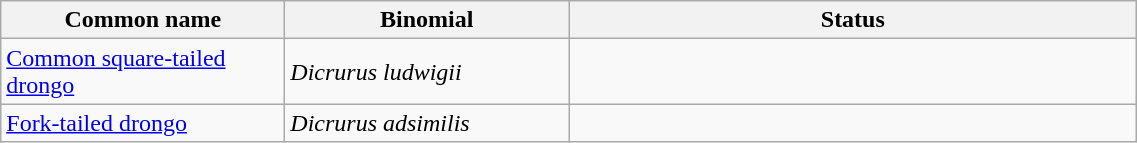<table width=60% class="wikitable">
<tr>
<th width=25%>Common name</th>
<th width=25%>Binomial</th>
<th width=50%>Status</th>
</tr>
<tr>
<td><a href='#'>Common square-tailed drongo</a></td>
<td><em>Dicrurus ludwigii</em></td>
<td></td>
</tr>
<tr>
<td><a href='#'>Fork-tailed drongo</a></td>
<td><em>Dicrurus adsimilis</em></td>
<td></td>
</tr>
</table>
